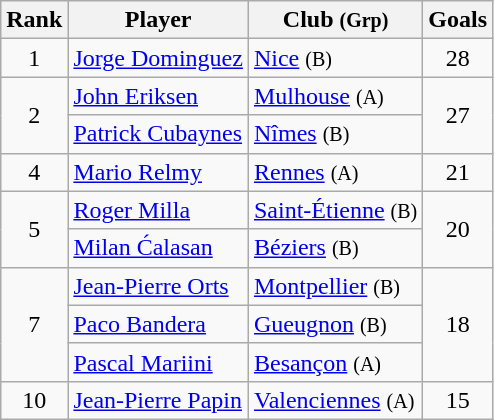<table class="wikitable" style="text-align:center">
<tr>
<th>Rank</th>
<th>Player</th>
<th>Club <small>(Grp)</small></th>
<th>Goals</th>
</tr>
<tr>
<td>1</td>
<td align="left"> <a href='#'>Jorge Dominguez</a></td>
<td align="left"><a href='#'>Nice</a> <small>(B)</small></td>
<td>28</td>
</tr>
<tr>
<td rowspan="2">2</td>
<td align="left"> <a href='#'>John Eriksen</a></td>
<td align="left"><a href='#'>Mulhouse</a> <small>(A)</small></td>
<td rowspan="2">27</td>
</tr>
<tr>
<td align="left"> <a href='#'>Patrick Cubaynes</a></td>
<td align="left"><a href='#'>Nîmes</a> <small>(B)</small></td>
</tr>
<tr>
<td>4</td>
<td align="left"> <a href='#'>Mario Relmy</a></td>
<td align="left"><a href='#'>Rennes</a> <small>(A)</small></td>
<td>21</td>
</tr>
<tr>
<td rowspan="2">5</td>
<td align="left"> <a href='#'>Roger Milla</a></td>
<td align="left"><a href='#'>Saint-Étienne</a> <small>(B)</small></td>
<td rowspan="2">20</td>
</tr>
<tr>
<td align="left"> <a href='#'>Milan Ćalasan</a></td>
<td align="left"><a href='#'>Béziers</a> <small>(B)</small></td>
</tr>
<tr>
<td rowspan="3">7</td>
<td align="left"> <a href='#'>Jean-Pierre Orts</a></td>
<td align="left"><a href='#'>Montpellier</a> <small>(B)</small></td>
<td rowspan="3">18</td>
</tr>
<tr>
<td align="left"> <a href='#'>Paco Bandera</a></td>
<td align="left"><a href='#'>Gueugnon</a> <small>(B)</small></td>
</tr>
<tr>
<td align="left"> <a href='#'>Pascal Mariini</a></td>
<td align="left"><a href='#'>Besançon</a> <small>(A)</small></td>
</tr>
<tr>
<td>10</td>
<td align="left"> <a href='#'>Jean-Pierre Papin</a></td>
<td align="left"><a href='#'>Valenciennes</a> <small>(A)</small></td>
<td>15</td>
</tr>
</table>
